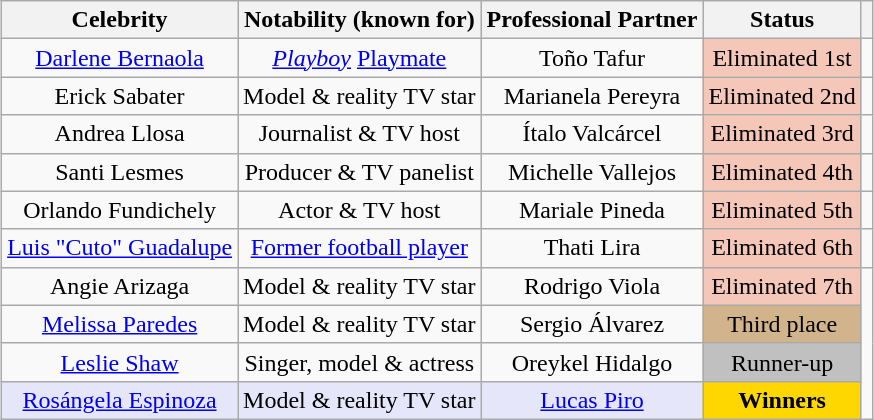<table class= "wikitable sortable" style="text-align: center; margin:auto; align: center">
<tr>
<th>Celebrity</th>
<th>Notability (known for)</th>
<th>Professional Partner</th>
<th>Status</th>
<th class="unsortable"></th>
</tr>
<tr>
<td><a href='#'>Darlene Bernaola</a></td>
<td><em><a href='#'>Playboy</a></em> <a href='#'>Playmate</a></td>
<td>Toño Tafur</td>
<td style="background:#f4c7b8;">Eliminated 1st<br></td>
<td></td>
</tr>
<tr>
<td>Erick Sabater</td>
<td>Model & reality TV star</td>
<td>Marianela Pereyra</td>
<td style="background:#f4c7b8;">Eliminated 2nd<br></td>
<td></td>
</tr>
<tr>
<td>Andrea Llosa</td>
<td>Journalist & TV host</td>
<td>Ítalo Valcárcel<br></td>
<td style="background:#f4c7b8;">Eliminated 3rd<br></td>
<td></td>
</tr>
<tr>
<td>Santi Lesmes</td>
<td>Producer & TV panelist</td>
<td>Michelle Vallejos</td>
<td style="background:#f4c7b8;">Eliminated 4th<br></td>
<td></td>
</tr>
<tr>
<td>Orlando Fundichely</td>
<td>Actor & TV host</td>
<td>Mariale Pineda<br></td>
<td style="background:#f4c7b8;">Eliminated 5th<br></td>
<td></td>
</tr>
<tr>
<td><a href='#'>Luis "Cuto" Guadalupe</a></td>
<td><a href='#'>Former football player</a></td>
<td>Thati Lira<br></td>
<td style="background:#f4c7b8;">Eliminated 6th<br></td>
<td></td>
</tr>
<tr>
<td>Angie Arizaga</td>
<td>Model & reality TV star</td>
<td>Rodrigo Viola</td>
<td style="background:#f4c7b8;">Eliminated 7th<br></td>
<td rowspan=4></td>
</tr>
<tr>
<td><a href='#'>Melissa Paredes</a></td>
<td>Model & reality TV star</td>
<td>Sergio Álvarez<br></td>
<td style="background:Tan">Third place<br></td>
</tr>
<tr>
<td><a href='#'>Leslie Shaw</a></td>
<td>Singer, model & actress</td>
<td>Oreykel Hidalgo<br></td>
<td style="background:Silver">Runner-up<br></td>
</tr>
<tr>
<td style="background:lavender;"><a href='#'>Rosángela Espinoza</a></td>
<td style="background:lavender;">Model & reality TV star</td>
<td style="background:lavender;"><a href='#'>Lucas Piro</a><br></td>
<td style="background:gold"><strong>Winners</strong><br></td>
</tr>
</table>
